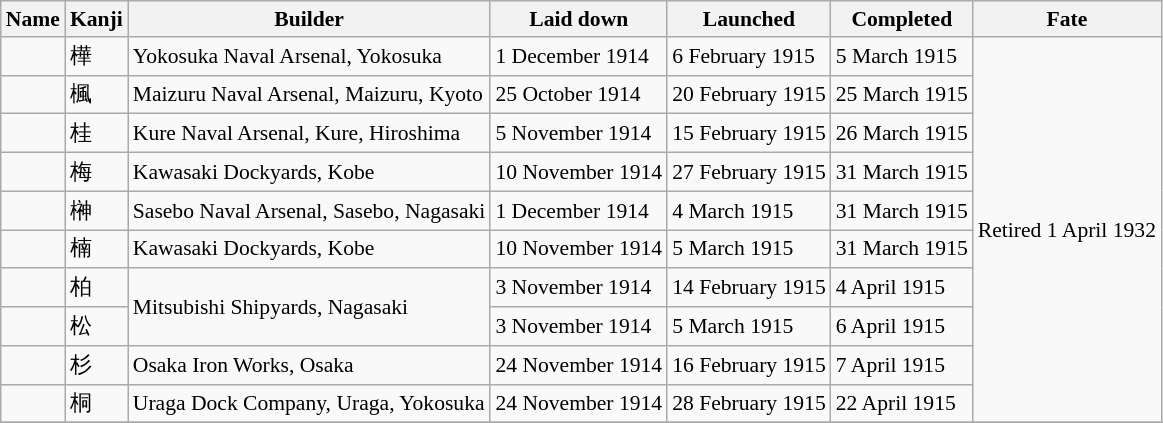<table class="wikitable" style="font-size:90%;">
<tr>
<th>Name</th>
<th>Kanji</th>
<th>Builder</th>
<th>Laid down</th>
<th>Launched</th>
<th>Completed</th>
<th>Fate</th>
</tr>
<tr>
<td></td>
<td>樺</td>
<td>Yokosuka Naval Arsenal, Yokosuka</td>
<td>1 December 1914</td>
<td>6 February 1915</td>
<td>5 March 1915</td>
<td rowspan=10>Retired 1 April 1932</td>
</tr>
<tr>
<td></td>
<td>楓</td>
<td>Maizuru Naval Arsenal, Maizuru, Kyoto</td>
<td>25 October 1914</td>
<td>20 February 1915</td>
<td>25 March 1915</td>
</tr>
<tr>
<td></td>
<td>桂</td>
<td>Kure Naval Arsenal, Kure, Hiroshima</td>
<td>5 November 1914</td>
<td>15 February 1915</td>
<td>26 March 1915</td>
</tr>
<tr>
<td></td>
<td>梅</td>
<td>Kawasaki Dockyards, Kobe</td>
<td>10 November 1914</td>
<td>27 February 1915</td>
<td>31 March 1915</td>
</tr>
<tr>
<td></td>
<td>榊</td>
<td>Sasebo Naval Arsenal, Sasebo, Nagasaki</td>
<td>1 December 1914</td>
<td>4 March 1915</td>
<td>31 March 1915</td>
</tr>
<tr>
<td></td>
<td>楠</td>
<td>Kawasaki Dockyards, Kobe</td>
<td>10 November 1914</td>
<td>5 March 1915</td>
<td>31 March 1915</td>
</tr>
<tr>
<td></td>
<td>柏</td>
<td rowspan=2>Mitsubishi Shipyards, Nagasaki</td>
<td>3 November 1914</td>
<td>14 February 1915</td>
<td>4 April 1915</td>
</tr>
<tr>
<td></td>
<td>松</td>
<td>3 November 1914</td>
<td>5 March 1915</td>
<td>6 April 1915</td>
</tr>
<tr>
<td></td>
<td>杉</td>
<td>Osaka Iron Works, Osaka</td>
<td>24 November 1914</td>
<td>16 February 1915</td>
<td>7 April 1915</td>
</tr>
<tr>
<td></td>
<td>桐</td>
<td>Uraga Dock Company, Uraga, Yokosuka</td>
<td>24 November 1914</td>
<td>28 February 1915</td>
<td>22 April 1915</td>
</tr>
<tr>
</tr>
</table>
